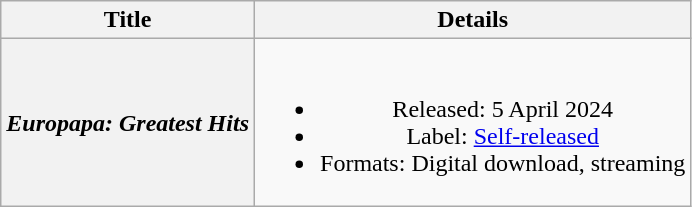<table class="wikitable plainrowheaders" style="text-align:center;">
<tr>
<th scope="col">Title</th>
<th scope="col">Details</th>
</tr>
<tr>
<th scope="row"><em>Europapa: Greatest Hits</em></th>
<td><br><ul><li>Released: 5 April 2024</li><li>Label: <a href='#'>Self-released</a></li><li>Formats: Digital download, streaming</li></ul></td>
</tr>
</table>
